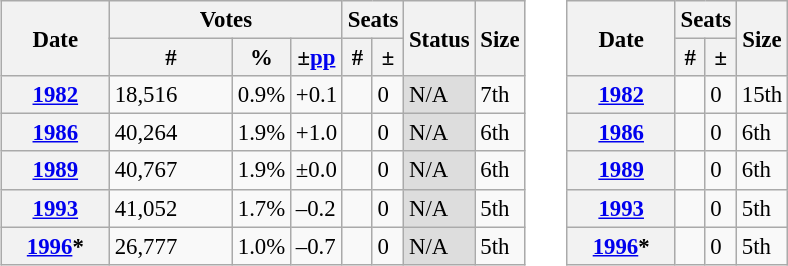<table>
<tr>
<td style="vertical-align:top"><br><table class="wikitable" style="font-size:95%;">
<tr>
<th width="65" rowspan="2">Date</th>
<th colspan="3">Votes</th>
<th colspan="2">Seats</th>
<th rowspan="2">Status</th>
<th rowspan="2">Size</th>
</tr>
<tr>
<th width="75">#</th>
<th>%</th>
<th>±<a href='#'>pp</a></th>
<th>#</th>
<th>±</th>
</tr>
<tr>
<th><a href='#'>1982</a></th>
<td>18,516</td>
<td>0.9%</td>
<td>+0.1</td>
<td style="text-align:center;"></td>
<td>0</td>
<td style="background:#ddd;">N/A</td>
<td>7th</td>
</tr>
<tr>
<th><a href='#'>1986</a></th>
<td>40,264</td>
<td>1.9%</td>
<td>+1.0</td>
<td style="text-align:center;"></td>
<td>0</td>
<td style="background:#ddd;">N/A</td>
<td>6th</td>
</tr>
<tr>
<th><a href='#'>1989</a></th>
<td>40,767</td>
<td>1.9%</td>
<td>±0.0</td>
<td style="text-align:center;"></td>
<td>0</td>
<td style="background:#ddd;">N/A</td>
<td>6th</td>
</tr>
<tr>
<th><a href='#'>1993</a></th>
<td>41,052</td>
<td>1.7%</td>
<td>–0.2</td>
<td style="text-align:center;"></td>
<td>0</td>
<td style="background:#ddd;">N/A</td>
<td>5th</td>
</tr>
<tr>
<th><a href='#'>1996</a>*</th>
<td>26,777</td>
<td>1.0%</td>
<td>–0.7</td>
<td style="text-align:center;"></td>
<td>0</td>
<td style="background:#ddd;">N/A</td>
<td>5th</td>
</tr>
</table>
</td>
<td colwidth="1em"> </td>
<td style="vertical-align:top"><br><table class="wikitable" style="font-size:95%;">
<tr>
<th width="65" rowspan="2">Date</th>
<th colspan="2">Seats</th>
<th rowspan="2">Size</th>
</tr>
<tr>
<th>#</th>
<th>±</th>
</tr>
<tr>
<th><a href='#'>1982</a></th>
<td style="text-align:center;"></td>
<td>0</td>
<td>15th</td>
</tr>
<tr>
<th><a href='#'>1986</a></th>
<td style="text-align:center;"></td>
<td>0</td>
<td>6th</td>
</tr>
<tr>
<th><a href='#'>1989</a></th>
<td style="text-align:center;"></td>
<td>0</td>
<td>6th</td>
</tr>
<tr>
<th><a href='#'>1993</a></th>
<td style="text-align:center;"></td>
<td>0</td>
<td>5th</td>
</tr>
<tr>
<th><a href='#'>1996</a>*</th>
<td style="text-align:center;"></td>
<td>0</td>
<td>5th</td>
</tr>
</table>
</td>
</tr>
</table>
